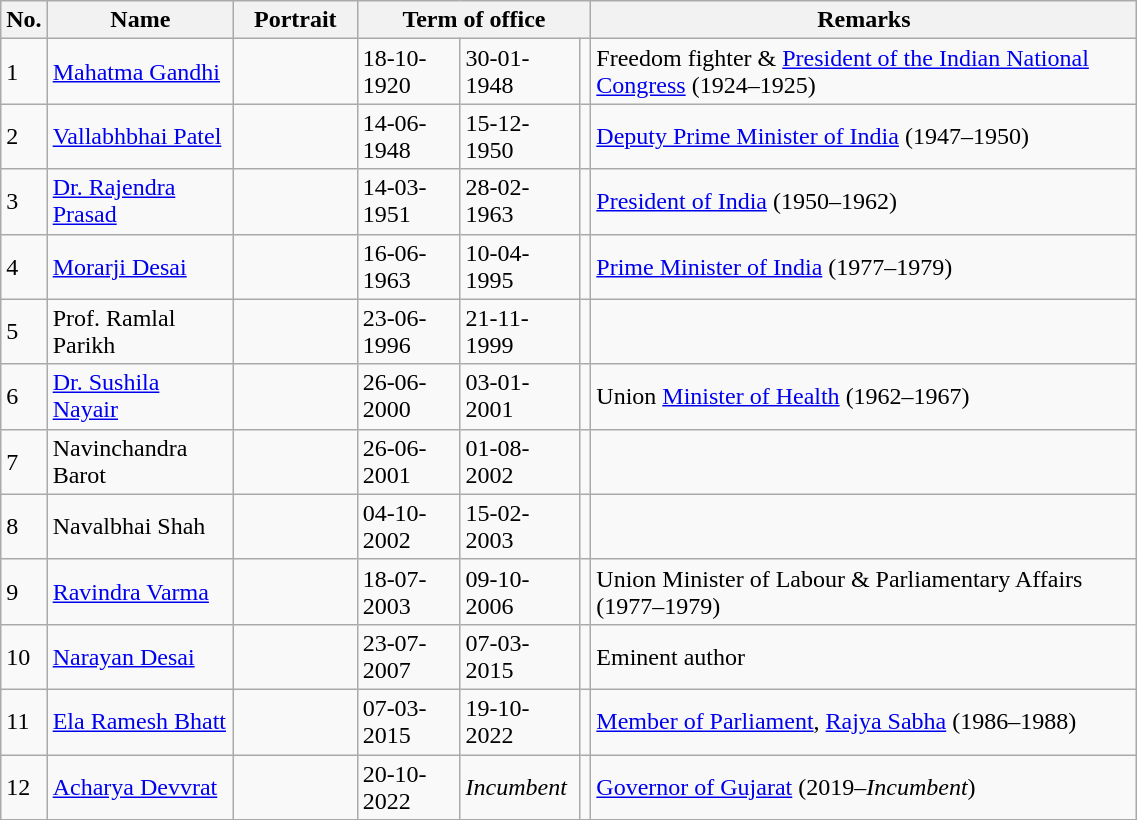<table class="wikitable" style="width:60%;">
<tr>
<th>No.</th>
<th>Name</th>
<th width=75>Portrait</th>
<th colspan="3">Term of office</th>
<th>Remarks</th>
</tr>
<tr>
<td>1</td>
<td><a href='#'>Mahatma Gandhi</a></td>
<td></td>
<td>18-10-1920</td>
<td>30-01-1948</td>
<td></td>
<td>Freedom fighter & <a href='#'>President of the Indian National Congress</a> (1924–1925)</td>
</tr>
<tr>
<td>2</td>
<td><a href='#'>Vallabhbhai Patel</a></td>
<td></td>
<td>14-06-1948</td>
<td>15-12-1950</td>
<td></td>
<td><a href='#'>Deputy Prime Minister of India</a> (1947–1950)</td>
</tr>
<tr>
<td>3</td>
<td><a href='#'>Dr. Rajendra Prasad</a></td>
<td></td>
<td>14-03-1951</td>
<td>28-02-1963</td>
<td></td>
<td><a href='#'>President of India</a> (1950–1962)</td>
</tr>
<tr>
<td>4</td>
<td><a href='#'>Morarji Desai</a></td>
<td></td>
<td>16-06-1963</td>
<td>10-04-1995</td>
<td></td>
<td><a href='#'>Prime Minister of India</a> (1977–1979)</td>
</tr>
<tr>
<td>5</td>
<td>Prof. Ramlal Parikh</td>
<td></td>
<td>23-06-1996</td>
<td>21-11-1999</td>
<td></td>
<td></td>
</tr>
<tr>
<td>6</td>
<td><a href='#'>Dr. Sushila Nayair</a></td>
<td></td>
<td>26-06-2000</td>
<td>03-01-2001</td>
<td></td>
<td>Union <a href='#'>Minister of Health</a> (1962–1967)</td>
</tr>
<tr>
<td>7</td>
<td>Navinchandra Barot</td>
<td></td>
<td>26-06-2001</td>
<td>01-08-2002</td>
<td></td>
<td></td>
</tr>
<tr>
<td>8</td>
<td>Navalbhai Shah</td>
<td></td>
<td>04-10-2002</td>
<td>15-02-2003</td>
<td></td>
<td></td>
</tr>
<tr>
<td>9</td>
<td><a href='#'>Ravindra Varma</a></td>
<td></td>
<td>18-07-2003</td>
<td>09-10-2006</td>
<td></td>
<td>Union Minister of Labour & Parliamentary Affairs (1977–1979)</td>
</tr>
<tr>
<td>10</td>
<td><a href='#'>Narayan Desai</a></td>
<td></td>
<td>23-07-2007</td>
<td>07-03-2015</td>
<td></td>
<td>Eminent author</td>
</tr>
<tr>
<td>11</td>
<td><a href='#'>Ela Ramesh Bhatt</a></td>
<td></td>
<td>07-03-2015</td>
<td>19-10-2022</td>
<td></td>
<td><a href='#'>Member of Parliament</a>, <a href='#'>Rajya Sabha</a> (1986–1988)</td>
</tr>
<tr>
<td>12</td>
<td><a href='#'>Acharya Devvrat</a></td>
<td></td>
<td>20-10-2022</td>
<td><em>Incumbent</em></td>
<td></td>
<td><a href='#'>Governor of Gujarat</a> (2019–<em>Incumbent</em>)</td>
</tr>
</table>
